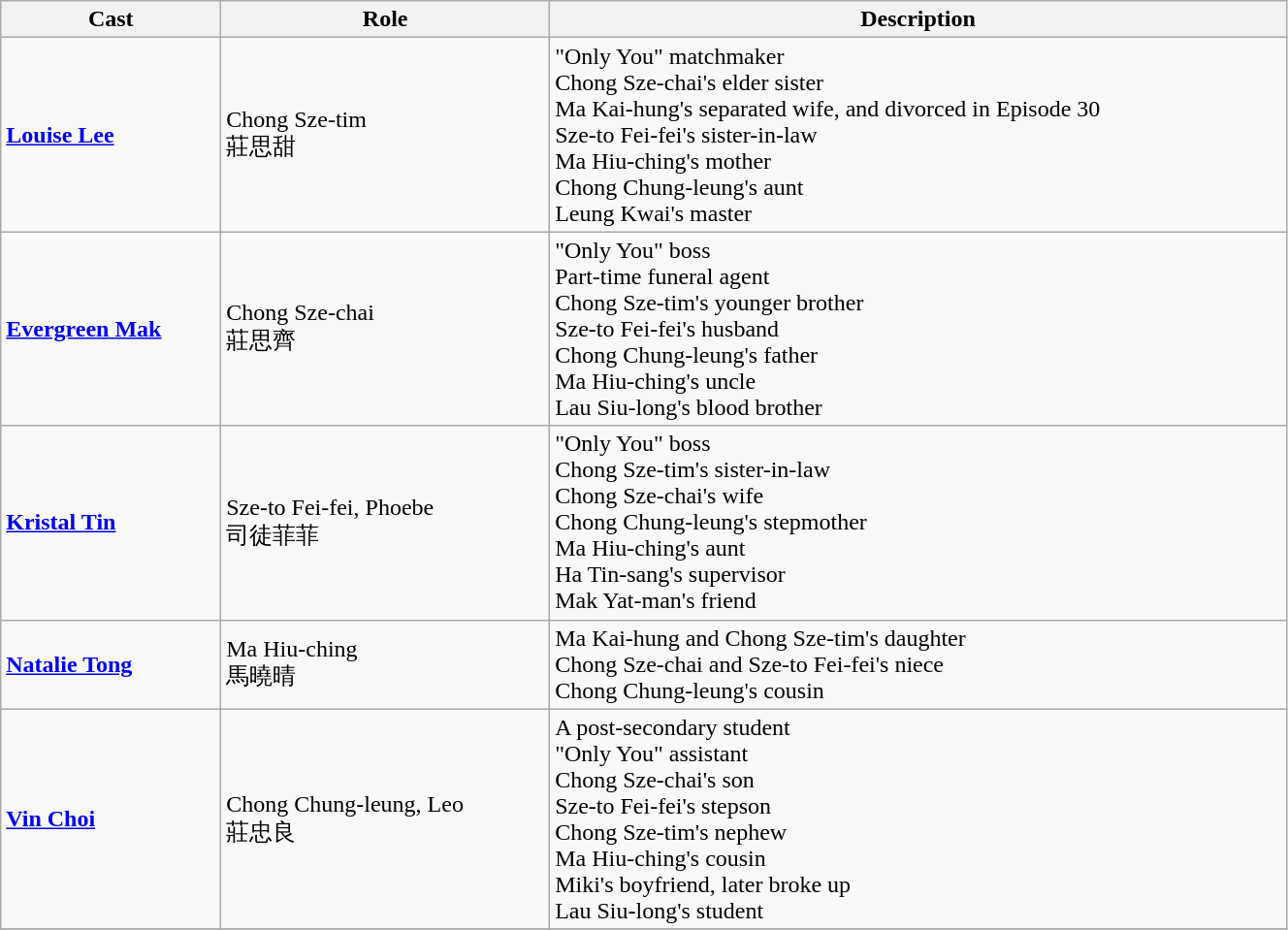<table class="wikitable" width="70%">
<tr>
<th>Cast</th>
<th>Role</th>
<th>Description</th>
</tr>
<tr>
<td><strong><a href='#'>Louise Lee</a></strong></td>
<td>Chong Sze-tim<br>莊思甜</td>
<td>"Only You" matchmaker<br>Chong Sze-chai's elder sister<br>Ma Kai-hung's separated wife, and divorced in Episode 30<br>Sze-to Fei-fei's sister-in-law<br>Ma Hiu-ching's mother<br>Chong Chung-leung's aunt<br>Leung Kwai's master</td>
</tr>
<tr>
<td><strong><a href='#'>Evergreen Mak</a></strong></td>
<td>Chong Sze-chai<br>莊思齊</td>
<td>"Only You" boss<br>Part-time funeral agent<br>Chong Sze-tim's younger brother<br>Sze-to Fei-fei's husband<br>Chong Chung-leung's father<br>Ma Hiu-ching's uncle<br>Lau Siu-long's blood brother</td>
</tr>
<tr>
<td><strong><a href='#'>Kristal Tin</a></strong></td>
<td>Sze-to Fei-fei, Phoebe<br>司徒菲菲</td>
<td>"Only You" boss<br>Chong Sze-tim's sister-in-law<br>Chong Sze-chai's wife<br>Chong Chung-leung's stepmother<br>Ma Hiu-ching's aunt<br>Ha Tin-sang's supervisor<br>Mak Yat-man's friend</td>
</tr>
<tr>
<td><strong><a href='#'>Natalie Tong</a></strong></td>
<td>Ma Hiu-ching<br>馬曉晴</td>
<td>Ma Kai-hung and Chong Sze-tim's daughter<br>Chong Sze-chai and Sze-to Fei-fei's niece<br>Chong Chung-leung's cousin</td>
</tr>
<tr>
<td><strong><a href='#'>Vin Choi</a></strong></td>
<td>Chong Chung-leung, Leo<br>莊忠良</td>
<td>A post-secondary student<br>"Only You" assistant<br>Chong Sze-chai's son<br>Sze-to Fei-fei's stepson<br>Chong Sze-tim's nephew<br>Ma Hiu-ching's cousin<br>Miki's boyfriend, later broke up<br>Lau Siu-long's student</td>
</tr>
<tr>
</tr>
</table>
